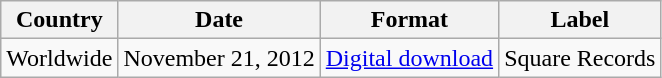<table class="wikitable">
<tr>
<th>Country</th>
<th>Date</th>
<th>Format</th>
<th>Label</th>
</tr>
<tr>
<td>Worldwide</td>
<td>November 21, 2012</td>
<td><a href='#'>Digital download</a></td>
<td>Square Records</td>
</tr>
</table>
